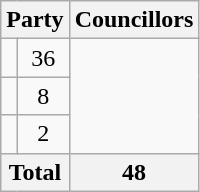<table class="wikitable">
<tr>
<th colspan=2>Party</th>
<th>Councillors</th>
</tr>
<tr>
<td></td>
<td align=center>36</td>
</tr>
<tr>
<td></td>
<td align=center>8</td>
</tr>
<tr>
<td></td>
<td align=center>2</td>
</tr>
<tr>
<th colspan=2>Total</th>
<th align=center>48</th>
</tr>
</table>
